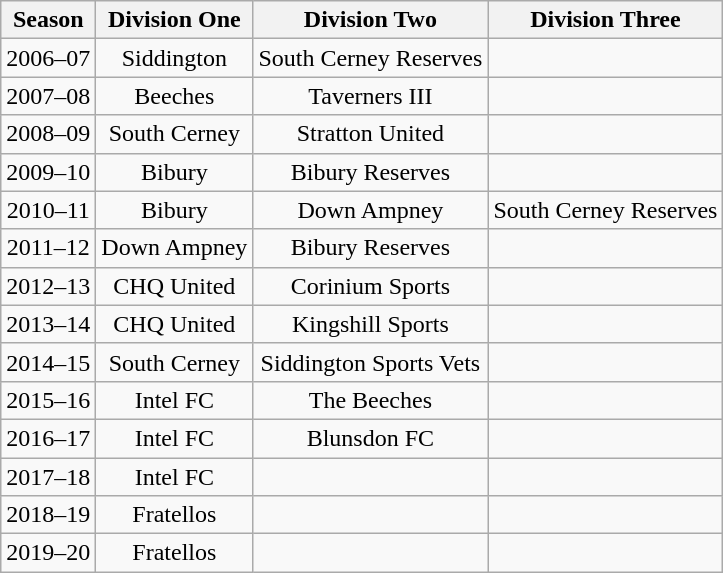<table class="wikitable" style="text-align: center">
<tr>
<th>Season</th>
<th>Division One</th>
<th>Division Two</th>
<th>Division Three</th>
</tr>
<tr>
<td>2006–07</td>
<td>Siddington</td>
<td>South Cerney Reserves</td>
<td></td>
</tr>
<tr>
<td>2007–08</td>
<td>Beeches</td>
<td>Taverners III</td>
<td></td>
</tr>
<tr>
<td>2008–09</td>
<td>South Cerney</td>
<td>Stratton United</td>
<td></td>
</tr>
<tr>
<td>2009–10</td>
<td>Bibury</td>
<td>Bibury Reserves</td>
<td></td>
</tr>
<tr>
<td>2010–11</td>
<td>Bibury</td>
<td>Down Ampney</td>
<td>South Cerney Reserves</td>
</tr>
<tr>
<td>2011–12</td>
<td>Down Ampney</td>
<td>Bibury Reserves</td>
<td></td>
</tr>
<tr>
<td>2012–13</td>
<td>CHQ United</td>
<td>Corinium Sports</td>
<td></td>
</tr>
<tr>
<td>2013–14</td>
<td>CHQ United</td>
<td>Kingshill Sports</td>
<td></td>
</tr>
<tr>
<td>2014–15</td>
<td>South Cerney</td>
<td>Siddington Sports Vets</td>
<td></td>
</tr>
<tr>
<td>2015–16</td>
<td>Intel FC</td>
<td>The Beeches</td>
<td></td>
</tr>
<tr>
<td>2016–17</td>
<td>Intel FC</td>
<td>Blunsdon FC</td>
<td></td>
</tr>
<tr>
<td>2017–18</td>
<td>Intel FC</td>
<td></td>
<td></td>
</tr>
<tr>
<td>2018–19</td>
<td>Fratellos</td>
<td></td>
<td></td>
</tr>
<tr>
<td>2019–20</td>
<td>Fratellos</td>
<td></td>
<td></td>
</tr>
</table>
